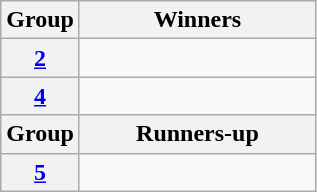<table class="wikitable">
<tr>
<th>Group</th>
<th width="150">Winners</th>
</tr>
<tr>
<th><a href='#'>2</a></th>
<td></td>
</tr>
<tr>
<th><a href='#'>4</a></th>
<td></td>
</tr>
<tr>
<th>Group</th>
<th width="150">Runners-up</th>
</tr>
<tr>
<th><a href='#'>5</a></th>
<td></td>
</tr>
</table>
